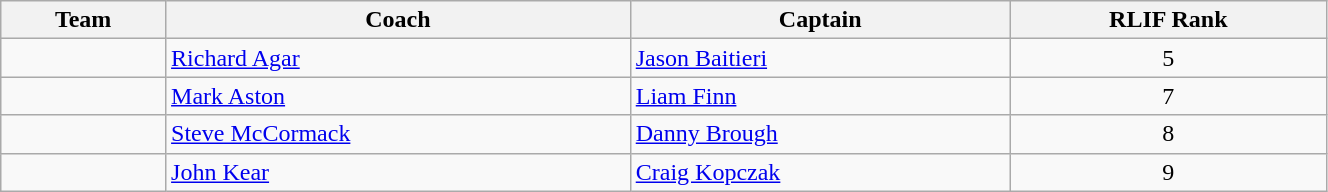<table class="wikitable sortable" style="width:70%;">
<tr>
<th>Team</th>
<th>Coach</th>
<th>Captain</th>
<th>RLIF Rank</th>
</tr>
<tr>
<td><strong></strong></td>
<td><a href='#'>Richard Agar</a></td>
<td><a href='#'>Jason Baitieri</a></td>
<td style="text-align: center;">5</td>
</tr>
<tr>
<td><strong></strong></td>
<td><a href='#'>Mark Aston</a></td>
<td><a href='#'>Liam Finn</a></td>
<td style="text-align: center;">7</td>
</tr>
<tr>
<td><strong></strong></td>
<td><a href='#'>Steve McCormack</a></td>
<td><a href='#'>Danny Brough</a></td>
<td style="text-align: center;">8</td>
</tr>
<tr>
<td><strong></strong></td>
<td><a href='#'>John Kear</a></td>
<td><a href='#'>Craig Kopczak</a></td>
<td style="text-align: center;">9</td>
</tr>
</table>
